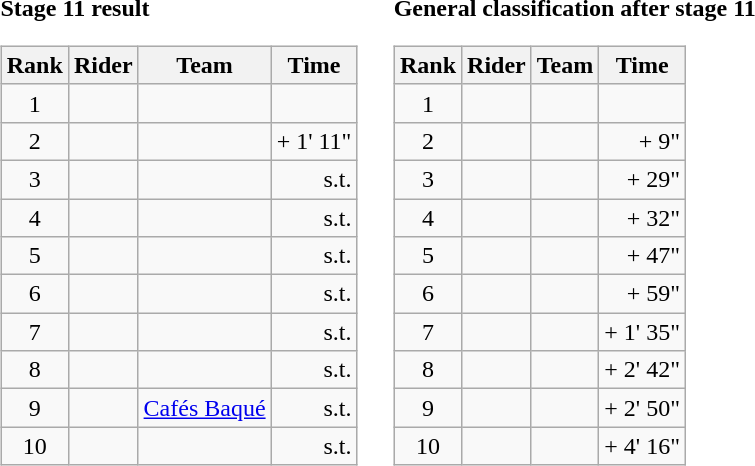<table>
<tr>
<td><strong>Stage 11 result</strong><br><table class="wikitable">
<tr>
<th scope="col">Rank</th>
<th scope="col">Rider</th>
<th scope="col">Team</th>
<th scope="col">Time</th>
</tr>
<tr>
<td style="text-align:center;">1</td>
<td></td>
<td></td>
<td style="text-align:right;"></td>
</tr>
<tr>
<td style="text-align:center;">2</td>
<td></td>
<td></td>
<td style="text-align:right;">+ 1' 11"</td>
</tr>
<tr>
<td style="text-align:center;">3</td>
<td></td>
<td></td>
<td style="text-align:right;">s.t.</td>
</tr>
<tr>
<td style="text-align:center;">4</td>
<td></td>
<td></td>
<td style="text-align:right;">s.t.</td>
</tr>
<tr>
<td style="text-align:center;">5</td>
<td></td>
<td></td>
<td style="text-align:right;">s.t.</td>
</tr>
<tr>
<td style="text-align:center;">6</td>
<td></td>
<td></td>
<td style="text-align:right;">s.t.</td>
</tr>
<tr>
<td style="text-align:center;">7</td>
<td></td>
<td></td>
<td style="text-align:right;">s.t.</td>
</tr>
<tr>
<td style="text-align:center;">8</td>
<td></td>
<td></td>
<td style="text-align:right;">s.t.</td>
</tr>
<tr>
<td style="text-align:center;">9</td>
<td></td>
<td><a href='#'>Cafés Baqué</a></td>
<td style="text-align:right;">s.t.</td>
</tr>
<tr>
<td style="text-align:center;">10</td>
<td></td>
<td></td>
<td style="text-align:right;">s.t.</td>
</tr>
</table>
</td>
<td></td>
<td><strong>General classification after stage 11</strong><br><table class="wikitable">
<tr>
<th scope="col">Rank</th>
<th scope="col">Rider</th>
<th scope="col">Team</th>
<th scope="col">Time</th>
</tr>
<tr>
<td style="text-align:center;">1</td>
<td></td>
<td></td>
<td style="text-align:right;"></td>
</tr>
<tr>
<td style="text-align:center;">2</td>
<td></td>
<td></td>
<td style="text-align:right;">+ 9"</td>
</tr>
<tr>
<td style="text-align:center;">3</td>
<td></td>
<td></td>
<td style="text-align:right;">+ 29"</td>
</tr>
<tr>
<td style="text-align:center;">4</td>
<td></td>
<td></td>
<td style="text-align:right;">+ 32"</td>
</tr>
<tr>
<td style="text-align:center;">5</td>
<td></td>
<td></td>
<td style="text-align:right;">+ 47"</td>
</tr>
<tr>
<td style="text-align:center;">6</td>
<td></td>
<td></td>
<td style="text-align:right;">+ 59"</td>
</tr>
<tr>
<td style="text-align:center;">7</td>
<td></td>
<td></td>
<td style="text-align:right;">+ 1' 35"</td>
</tr>
<tr>
<td style="text-align:center;">8</td>
<td></td>
<td></td>
<td style="text-align:right;">+ 2' 42"</td>
</tr>
<tr>
<td style="text-align:center;">9</td>
<td></td>
<td></td>
<td style="text-align:right;">+ 2' 50"</td>
</tr>
<tr>
<td style="text-align:center;">10</td>
<td></td>
<td></td>
<td style="text-align:right;">+ 4' 16"</td>
</tr>
</table>
</td>
</tr>
</table>
